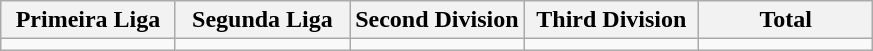<table class="wikitable">
<tr>
<th width="20%">Primeira Liga</th>
<th width="20%">Segunda Liga</th>
<th width="20%">Second Division</th>
<th width="20%">Third Division</th>
<th width="20%">Total</th>
</tr>
<tr>
<td></td>
<td></td>
<td></td>
<td></td>
<td></td>
</tr>
</table>
